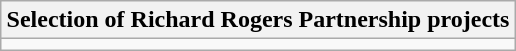<table class="wikitable" style="margin:1em auto;">
<tr>
<th>Selection of Richard Rogers Partnership projects</th>
</tr>
<tr>
<td></td>
</tr>
</table>
